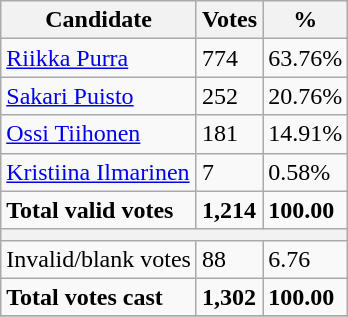<table class="wikitable">
<tr>
<th>Candidate</th>
<th>Votes</th>
<th>%</th>
</tr>
<tr>
<td><a href='#'>Riikka Purra</a></td>
<td>774</td>
<td>63.76%</td>
</tr>
<tr>
<td><a href='#'>Sakari Puisto</a></td>
<td>252</td>
<td>20.76%</td>
</tr>
<tr>
<td><a href='#'>Ossi Tiihonen</a></td>
<td>181</td>
<td>14.91%</td>
</tr>
<tr>
<td><a href='#'>Kristiina Ilmarinen</a></td>
<td>7</td>
<td>0.58%</td>
</tr>
<tr>
<td colspan=1 align=left><strong>Total valid votes</strong></td>
<td><strong>1,214</strong></td>
<td><strong>100.00</strong></td>
</tr>
<tr>
<th colspan=6></th>
</tr>
<tr>
<td colspan=1 align=left>Invalid/blank votes</td>
<td>88</td>
<td>6.76</td>
</tr>
<tr>
<td colspan=1 align=left><strong>Total votes cast</strong></td>
<td><strong>1,302</strong></td>
<td><strong>100.00</strong></td>
</tr>
<tr>
</tr>
</table>
